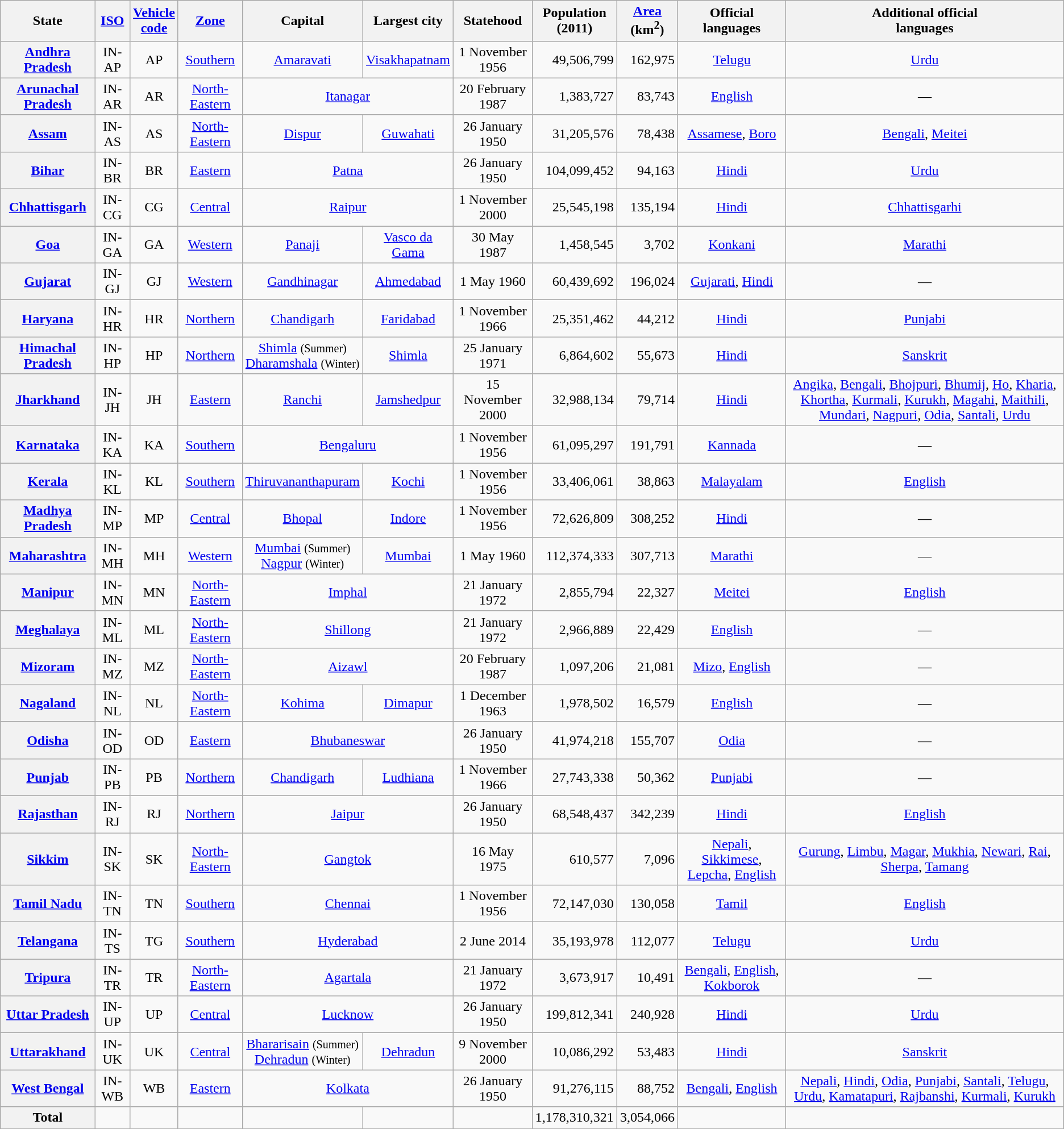<table class="wikitable sortable plainrowheaders" style="text-align: center;">
<tr>
<th scope="col">State</th>
<th scope="col"><a href='#'>ISO</a></th>
<th scope="col"><a href='#'>Vehicle<br>code</a></th>
<th scope="col"><a href='#'>Zone</a></th>
<th scope="col">Capital</th>
<th scope="col">Largest city</th>
<th scope="col" ">Statehood</th>
<th scope="col">Population<br>(2011)</th>
<th scope="col"><a href='#'>Area</a><br>(km<sup>2</sup>)</th>
<th scope="col">Official<br>languages</th>
<th scope="col">Additional official<br>languages</th>
</tr>
<tr>
<th scope="row"><a href='#'>Andhra Pradesh</a></th>
<td>IN-AP</td>
<td>AP</td>
<td><a href='#'>Southern</a></td>
<td><a href='#'>Amaravati</a></td>
<td><a href='#'>Visakhapatnam</a></td>
<td>1 November 1956</td>
<td align="right">49,506,799</td>
<td align="right">162,975</td>
<td><a href='#'>Telugu</a></td>
<td><a href='#'>Urdu</a></td>
</tr>
<tr>
<th scope="row"><a href='#'>Arunachal Pradesh</a></th>
<td>IN-AR</td>
<td>AR</td>
<td><a href='#'>North-Eastern</a></td>
<td colspan="2"><a href='#'>Itanagar</a></td>
<td>20 February 1987</td>
<td align="right">1,383,727</td>
<td align="right">83,743</td>
<td><a href='#'>English</a></td>
<td>—</td>
</tr>
<tr>
<th scope="row"><a href='#'>Assam</a></th>
<td>IN-AS</td>
<td>AS</td>
<td><a href='#'>North-Eastern</a></td>
<td><a href='#'>Dispur</a></td>
<td><a href='#'>Guwahati</a></td>
<td>26 January 1950</td>
<td align="right">31,205,576</td>
<td align="right">78,438</td>
<td><a href='#'>Assamese</a>, <a href='#'>Boro</a></td>
<td><a href='#'>Bengali</a>, <a href='#'>Meitei</a></td>
</tr>
<tr>
<th scope="row"><a href='#'>Bihar</a></th>
<td>IN-BR</td>
<td>BR</td>
<td><a href='#'>Eastern</a></td>
<td colspan="2"><a href='#'>Patna</a></td>
<td>26 January 1950</td>
<td align="right">104,099,452</td>
<td align="right">94,163</td>
<td><a href='#'>Hindi</a></td>
<td><a href='#'>Urdu</a></td>
</tr>
<tr>
<th scope="row"><a href='#'>Chhattisgarh</a></th>
<td>IN-CG</td>
<td>CG</td>
<td><a href='#'>Central</a></td>
<td colspan=2><a href='#'>Raipur</a></td>
<td>1 November 2000</td>
<td align="right">25,545,198</td>
<td align="right">135,194</td>
<td><a href='#'>Hindi</a></td>
<td><a href='#'>Chhattisgarhi</a></td>
</tr>
<tr>
<th scope="row"><a href='#'>Goa</a></th>
<td>IN-GA</td>
<td>GA</td>
<td><a href='#'>Western</a></td>
<td><a href='#'>Panaji</a></td>
<td><a href='#'>Vasco da Gama</a></td>
<td>30 May 1987</td>
<td align="right">1,458,545</td>
<td align="right">3,702</td>
<td><a href='#'>Konkani</a></td>
<td><a href='#'>Marathi</a></td>
</tr>
<tr>
<th scope="row"><a href='#'>Gujarat</a></th>
<td>IN-GJ</td>
<td>GJ</td>
<td><a href='#'>Western</a></td>
<td><a href='#'>Gandhinagar</a></td>
<td><a href='#'>Ahmedabad</a></td>
<td>1 May 1960</td>
<td align="right">60,439,692</td>
<td align="right">196,024</td>
<td><a href='#'>Gujarati</a>, <a href='#'>Hindi</a></td>
<td>—</td>
</tr>
<tr>
<th scope="row"><a href='#'>Haryana</a></th>
<td>IN-HR</td>
<td>HR</td>
<td><a href='#'>Northern</a></td>
<td><a href='#'>Chandigarh</a></td>
<td><a href='#'>Faridabad</a></td>
<td>1 November 1966</td>
<td align="right">25,351,462</td>
<td align="right">44,212</td>
<td><a href='#'>Hindi</a></td>
<td><a href='#'>Punjabi</a></td>
</tr>
<tr>
<th scope="row"><a href='#'>Himachal Pradesh</a></th>
<td>IN-HP</td>
<td>HP</td>
<td><a href='#'>Northern</a></td>
<td><a href='#'>Shimla</a> <small>(Summer)</small><br><a href='#'>Dharamshala</a> <small>(Winter)</small></td>
<td><a href='#'>Shimla</a></td>
<td>25 January 1971</td>
<td align="right">6,864,602</td>
<td align="right">55,673</td>
<td><a href='#'>Hindi</a></td>
<td><a href='#'>Sanskrit</a></td>
</tr>
<tr>
<th scope="row"><a href='#'>Jharkhand</a></th>
<td>IN-JH</td>
<td>JH</td>
<td><a href='#'>Eastern</a></td>
<td><a href='#'>Ranchi</a></td>
<td><a href='#'>Jamshedpur</a></td>
<td>15 November 2000</td>
<td align="right">32,988,134</td>
<td align="right">79,714</td>
<td><a href='#'>Hindi</a></td>
<td><a href='#'>Angika</a>, <a href='#'>Bengali</a>, <a href='#'>Bhojpuri</a>, <a href='#'>Bhumij</a>, <a href='#'>Ho</a>, <a href='#'>Kharia</a>, <a href='#'>Khortha</a>, <a href='#'>Kurmali</a>, <a href='#'>Kurukh</a>, <a href='#'>Magahi</a>, <a href='#'>Maithili</a>, <a href='#'>Mundari</a>, <a href='#'>Nagpuri</a>, <a href='#'>Odia</a>, <a href='#'>Santali</a>, <a href='#'>Urdu</a></td>
</tr>
<tr>
<th scope="row"><a href='#'>Karnataka</a></th>
<td>IN-KA</td>
<td>KA</td>
<td><a href='#'>Southern</a></td>
<td colspan="2"><a href='#'>Bengaluru</a></td>
<td>1 November 1956</td>
<td align="right">61,095,297</td>
<td align="right">191,791</td>
<td><a href='#'>Kannada</a></td>
<td>—</td>
</tr>
<tr>
<th scope="row"><a href='#'>Kerala</a></th>
<td>IN-KL</td>
<td>KL</td>
<td><a href='#'>Southern</a></td>
<td><a href='#'>Thiruvananthapuram</a></td>
<td><a href='#'>Kochi</a></td>
<td>1 November 1956</td>
<td align="right">33,406,061</td>
<td align="right">38,863</td>
<td><a href='#'>Malayalam</a></td>
<td><a href='#'>English</a></td>
</tr>
<tr>
<th scope="row"><a href='#'>Madhya Pradesh</a></th>
<td>IN-MP</td>
<td>MP</td>
<td><a href='#'>Central</a></td>
<td><a href='#'>Bhopal</a></td>
<td><a href='#'>Indore</a></td>
<td>1 November 1956</td>
<td align="right">72,626,809</td>
<td align="right">308,252</td>
<td><a href='#'>Hindi</a></td>
<td>—</td>
</tr>
<tr>
<th scope="row"><a href='#'>Maharashtra</a></th>
<td>IN-MH</td>
<td>MH</td>
<td><a href='#'>Western</a></td>
<td><a href='#'>Mumbai</a> <small>(Summer)</small><br><a href='#'>Nagpur</a> <small>(Winter)</small></td>
<td><a href='#'>Mumbai</a></td>
<td>1 May 1960</td>
<td align="right">112,374,333</td>
<td align="right">307,713</td>
<td><a href='#'>Marathi</a></td>
<td>—</td>
</tr>
<tr>
<th scope="row"><a href='#'>Manipur</a></th>
<td>IN-MN</td>
<td>MN</td>
<td><a href='#'>North-Eastern</a></td>
<td colspan="2"><a href='#'>Imphal</a></td>
<td>21 January 1972</td>
<td align="right">2,855,794</td>
<td align="right">22,327</td>
<td><a href='#'>Meitei</a></td>
<td><a href='#'>English</a></td>
</tr>
<tr>
<th scope="row"><a href='#'>Meghalaya</a></th>
<td>IN-ML</td>
<td>ML</td>
<td><a href='#'>North-Eastern</a></td>
<td colspan="2"><a href='#'>Shillong</a></td>
<td>21 January 1972</td>
<td align="right">2,966,889</td>
<td align="right">22,429</td>
<td><a href='#'>English</a></td>
<td>—</td>
</tr>
<tr>
<th scope="row"><a href='#'>Mizoram</a></th>
<td>IN-MZ</td>
<td>MZ</td>
<td><a href='#'>North-Eastern</a></td>
<td colspan="2"><a href='#'>Aizawl</a></td>
<td>20 February 1987</td>
<td align="right">1,097,206</td>
<td align="right">21,081</td>
<td><a href='#'>Mizo</a>, <a href='#'>English</a></td>
<td>—</td>
</tr>
<tr>
<th scope="row"><a href='#'>Nagaland</a></th>
<td>IN-NL</td>
<td>NL</td>
<td><a href='#'>North-Eastern</a></td>
<td><a href='#'>Kohima</a></td>
<td><a href='#'>Dimapur</a></td>
<td>1 December 1963</td>
<td align="right">1,978,502</td>
<td align="right">16,579</td>
<td><a href='#'>English</a></td>
<td>—</td>
</tr>
<tr>
<th scope="row"><a href='#'>Odisha</a></th>
<td>IN-OD</td>
<td>OD</td>
<td><a href='#'>Eastern</a></td>
<td colspan="2"><a href='#'>Bhubaneswar</a></td>
<td>26 January 1950</td>
<td align="right">41,974,218</td>
<td align="right">155,707</td>
<td><a href='#'>Odia</a></td>
<td>—</td>
</tr>
<tr>
<th scope="row"><a href='#'>Punjab</a></th>
<td>IN-PB</td>
<td>PB</td>
<td><a href='#'>Northern</a></td>
<td><a href='#'>Chandigarh</a></td>
<td><a href='#'>Ludhiana</a></td>
<td>1 November 1966</td>
<td align="right">27,743,338</td>
<td align="right">50,362</td>
<td><a href='#'>Punjabi</a></td>
<td>—</td>
</tr>
<tr>
<th scope="row"><a href='#'>Rajasthan</a></th>
<td>IN-RJ</td>
<td>RJ</td>
<td><a href='#'>Northern</a></td>
<td colspan="2"><a href='#'>Jaipur</a></td>
<td>26 January 1950</td>
<td align="right">68,548,437</td>
<td align="right">342,239</td>
<td><a href='#'>Hindi</a></td>
<td><a href='#'>English</a></td>
</tr>
<tr>
<th scope="row"><a href='#'>Sikkim</a></th>
<td>IN-SK</td>
<td>SK</td>
<td><a href='#'>North-Eastern</a></td>
<td colspan="2"><a href='#'>Gangtok</a></td>
<td>16 May 1975</td>
<td align="right">610,577</td>
<td align="right">7,096</td>
<td><a href='#'>Nepali</a>, <a href='#'>Sikkimese</a>, <a href='#'>Lepcha</a>, <a href='#'>English</a></td>
<td><a href='#'>Gurung</a>, <a href='#'>Limbu</a>, <a href='#'>Magar</a>, <a href='#'>Mukhia</a>, <a href='#'>Newari</a>, <a href='#'>Rai</a>, <a href='#'>Sherpa</a>, <a href='#'>Tamang</a></td>
</tr>
<tr>
<th scope="row"><a href='#'>Tamil Nadu</a></th>
<td>IN-TN</td>
<td>TN</td>
<td><a href='#'>Southern</a></td>
<td colspan="2"><a href='#'>Chennai</a></td>
<td>1 November 1956</td>
<td align="right">72,147,030</td>
<td align="right">130,058</td>
<td><a href='#'>Tamil</a></td>
<td><a href='#'>English</a></td>
</tr>
<tr>
<th scope="row"><a href='#'>Telangana</a></th>
<td>IN-TS</td>
<td>TG</td>
<td><a href='#'>Southern</a></td>
<td colspan="2"><a href='#'>Hyderabad</a></td>
<td>2 June 2014</td>
<td align="right">35,193,978</td>
<td align="right">112,077</td>
<td><a href='#'>Telugu</a></td>
<td><a href='#'>Urdu</a></td>
</tr>
<tr>
<th scope="row"><a href='#'>Tripura</a></th>
<td>IN-TR</td>
<td>TR</td>
<td><a href='#'>North-Eastern</a></td>
<td colspan="2"><a href='#'>Agartala</a></td>
<td>21 January 1972</td>
<td align="right">3,673,917</td>
<td align="right">10,491</td>
<td><a href='#'>Bengali</a>, <a href='#'>English</a>, <a href='#'>Kokborok</a></td>
<td>—</td>
</tr>
<tr>
<th scope="row"><a href='#'>Uttar Pradesh</a></th>
<td>IN-UP</td>
<td>UP</td>
<td><a href='#'>Central</a></td>
<td colspan="2"><a href='#'>Lucknow</a></td>
<td>26 January 1950</td>
<td align="right">199,812,341</td>
<td align="right">240,928</td>
<td><a href='#'>Hindi</a></td>
<td><a href='#'>Urdu</a></td>
</tr>
<tr>
<th scope="row"><a href='#'>Uttarakhand</a></th>
<td>IN-UK</td>
<td>UK</td>
<td><a href='#'>Central</a></td>
<td><a href='#'>Bhararisain</a> <small>(Summer)</small><br><a href='#'>Dehradun</a> <small>(Winter)</small></td>
<td><a href='#'>Dehradun</a></td>
<td>9 November 2000</td>
<td align="right">10,086,292</td>
<td align="right">53,483</td>
<td><a href='#'>Hindi</a></td>
<td><a href='#'>Sanskrit</a></td>
</tr>
<tr>
<th scope="row"><a href='#'>West Bengal</a></th>
<td>IN-WB</td>
<td>WB</td>
<td><a href='#'>Eastern</a></td>
<td colspan="2"><a href='#'>Kolkata</a></td>
<td>26 January 1950</td>
<td align="right">91,276,115</td>
<td align="right">88,752</td>
<td><a href='#'>Bengali</a>, <a href='#'>English</a></td>
<td><a href='#'>Nepali</a>, <a href='#'>Hindi</a>, <a href='#'>Odia</a>, <a href='#'>Punjabi</a>, <a href='#'>Santali</a>, <a href='#'>Telugu</a>, <a href='#'>Urdu</a>, <a href='#'>Kamatapuri</a>, <a href='#'>Rajbanshi</a>, <a href='#'>Kurmali</a>, <a href='#'>Kurukh</a></td>
</tr>
<tr>
<th>Total</th>
<td></td>
<td></td>
<td></td>
<td></td>
<td></td>
<td></td>
<td>1,178,310,321</td>
<td>3,054,066</td>
<td></td>
<td></td>
</tr>
</table>
